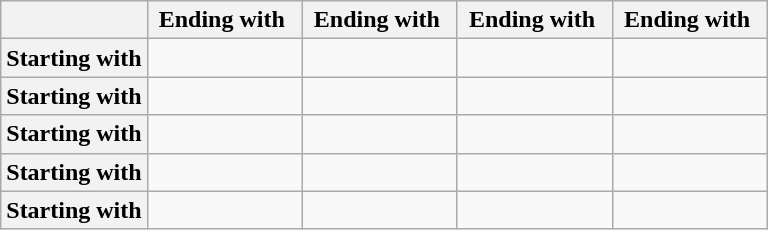<table class="wikitable">
<tr>
<th></th>
<th> Ending with  </th>
<th> Ending with  </th>
<th> Ending with  </th>
<th> Ending with  </th>
</tr>
<tr>
<th>Starting with </th>
<td align=center></td>
<td align=center></td>
<td> </td>
<td align=center></td>
</tr>
<tr>
<th>Starting with </th>
<td> </td>
<td align=center></td>
<td align=center></td>
<td align=center></td>
</tr>
<tr>
<th>Starting with </th>
<td align=center></td>
<td> </td>
<td> </td>
<td> </td>
</tr>
<tr>
<th>Starting with </th>
<td align=center></td>
<td align=center></td>
<td> </td>
<td> </td>
</tr>
<tr>
<th>Starting with </th>
<td align=center></td>
<td> </td>
<td> </td>
<td> </td>
</tr>
</table>
